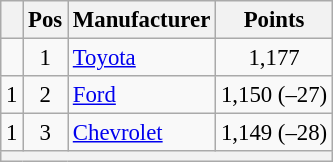<table class="wikitable" style="font-size: 95%">
<tr>
<th></th>
<th>Pos</th>
<th>Manufacturer</th>
<th>Points</th>
</tr>
<tr>
<td align="left"></td>
<td style="text-align:center;">1</td>
<td><a href='#'>Toyota</a></td>
<td style="text-align:center;">1,177</td>
</tr>
<tr>
<td align="left"> 1</td>
<td style="text-align:center;">2</td>
<td><a href='#'>Ford</a></td>
<td style="text-align:center;">1,150 (–27)</td>
</tr>
<tr>
<td align="left"> 1</td>
<td style="text-align:center;">3</td>
<td><a href='#'>Chevrolet</a></td>
<td style="text-align:center;">1,149 (–28)</td>
</tr>
<tr class="sortbottom">
<th colspan="9"></th>
</tr>
</table>
